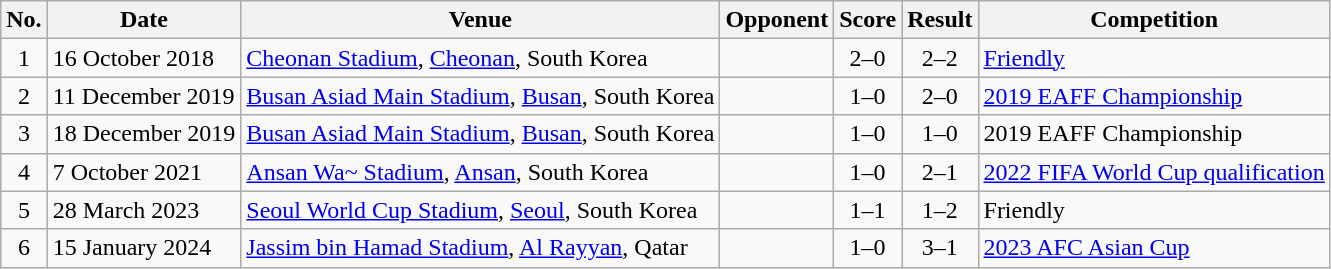<table class="wikitable sortable">
<tr>
<th>No.</th>
<th>Date</th>
<th>Venue</th>
<th>Opponent</th>
<th>Score</th>
<th>Result</th>
<th>Competition</th>
</tr>
<tr>
<td align="center">1</td>
<td>16 October 2018</td>
<td><a href='#'>Cheonan Stadium</a>, <a href='#'>Cheonan</a>, South Korea</td>
<td></td>
<td style="text-align:center;">2–0</td>
<td style="text-align:center;">2–2</td>
<td><a href='#'>Friendly</a></td>
</tr>
<tr>
<td align="center">2</td>
<td>11 December 2019</td>
<td><a href='#'>Busan Asiad Main Stadium</a>, <a href='#'>Busan</a>, South Korea</td>
<td></td>
<td style="text-align:center;">1–0</td>
<td style="text-align:center;">2–0</td>
<td><a href='#'>2019 EAFF Championship</a></td>
</tr>
<tr>
<td align="center">3</td>
<td>18 December 2019</td>
<td><a href='#'>Busan Asiad Main Stadium</a>, <a href='#'>Busan</a>, South Korea</td>
<td></td>
<td style="text-align:center;">1–0</td>
<td style="text-align:center;">1–0</td>
<td>2019 EAFF Championship</td>
</tr>
<tr>
<td align="center">4</td>
<td>7 October 2021</td>
<td><a href='#'>Ansan Wa~ Stadium</a>, <a href='#'>Ansan</a>, South Korea</td>
<td></td>
<td style="text-align:center;">1–0</td>
<td style="text-align:center;">2–1</td>
<td><a href='#'>2022 FIFA World Cup qualification</a></td>
</tr>
<tr>
<td align="center">5</td>
<td>28 March 2023</td>
<td><a href='#'>Seoul World Cup Stadium</a>, <a href='#'>Seoul</a>, South Korea</td>
<td></td>
<td style="text-align:center;">1–1</td>
<td style="text-align:center;">1–2</td>
<td>Friendly</td>
</tr>
<tr>
<td align="center">6</td>
<td>15 January 2024</td>
<td><a href='#'>Jassim bin Hamad Stadium</a>, <a href='#'>Al Rayyan</a>, Qatar</td>
<td></td>
<td style="text-align:center;">1–0</td>
<td style="text-align:center;">3–1</td>
<td><a href='#'>2023 AFC Asian Cup</a></td>
</tr>
</table>
